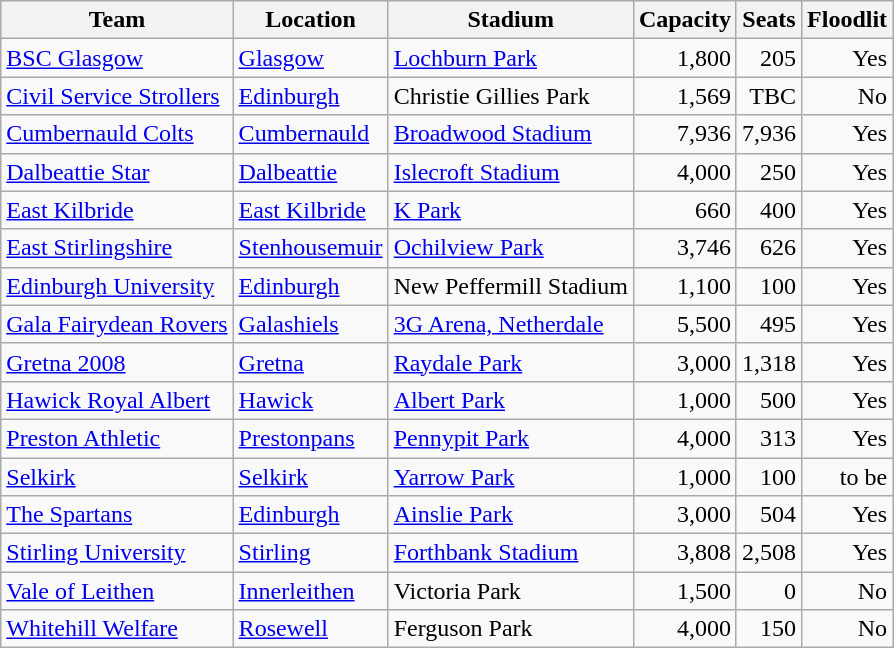<table class="wikitable sortable">
<tr>
<th>Team</th>
<th>Location</th>
<th>Stadium</th>
<th data-sort-type="number">Capacity</th>
<th data-sort-type="number">Seats</th>
<th>Floodlit</th>
</tr>
<tr>
<td><a href='#'>BSC Glasgow</a></td>
<td><a href='#'>Glasgow</a></td>
<td><a href='#'>Lochburn Park</a></td>
<td align=right>1,800</td>
<td align=right>205</td>
<td align=right>Yes</td>
</tr>
<tr>
<td><a href='#'>Civil Service Strollers</a></td>
<td><a href='#'>Edinburgh</a></td>
<td>Christie Gillies Park</td>
<td align=right>1,569</td>
<td align=right>TBC</td>
<td align=right>No</td>
</tr>
<tr>
<td><a href='#'>Cumbernauld Colts</a></td>
<td><a href='#'>Cumbernauld</a></td>
<td><a href='#'>Broadwood Stadium</a></td>
<td align=right>7,936</td>
<td align=right>7,936</td>
<td align=right>Yes</td>
</tr>
<tr>
<td><a href='#'>Dalbeattie Star</a></td>
<td><a href='#'>Dalbeattie</a></td>
<td><a href='#'>Islecroft Stadium</a></td>
<td align=right>4,000</td>
<td align=right>250</td>
<td align=right>Yes</td>
</tr>
<tr>
<td><a href='#'>East Kilbride</a></td>
<td><a href='#'>East Kilbride</a></td>
<td><a href='#'>K Park</a></td>
<td align=right>660</td>
<td align=right>400</td>
<td align=right>Yes</td>
</tr>
<tr>
<td><a href='#'>East Stirlingshire</a></td>
<td><a href='#'>Stenhousemuir</a></td>
<td><a href='#'>Ochilview Park</a></td>
<td align=right>3,746</td>
<td align=right>626</td>
<td align=right>Yes</td>
</tr>
<tr>
<td><a href='#'>Edinburgh University</a></td>
<td><a href='#'>Edinburgh</a></td>
<td>New Peffermill Stadium</td>
<td align=right>1,100</td>
<td align=right>100</td>
<td align=right>Yes</td>
</tr>
<tr>
<td><a href='#'>Gala Fairydean Rovers</a></td>
<td><a href='#'>Galashiels</a></td>
<td><a href='#'>3G Arena, Netherdale</a></td>
<td align=right>5,500</td>
<td align=right>495</td>
<td align=right>Yes</td>
</tr>
<tr>
<td><a href='#'>Gretna 2008</a></td>
<td><a href='#'>Gretna</a></td>
<td><a href='#'>Raydale Park</a></td>
<td align=right>3,000</td>
<td align=right>1,318</td>
<td align=right>Yes</td>
</tr>
<tr>
<td><a href='#'>Hawick Royal Albert</a></td>
<td><a href='#'>Hawick</a></td>
<td><a href='#'>Albert Park</a></td>
<td align=right>1,000</td>
<td align=right>500</td>
<td align=right>Yes</td>
</tr>
<tr>
<td><a href='#'>Preston Athletic</a></td>
<td><a href='#'>Prestonpans</a></td>
<td><a href='#'>Pennypit Park</a></td>
<td align=right>4,000</td>
<td align=right>313</td>
<td align=right>Yes</td>
</tr>
<tr>
<td><a href='#'>Selkirk</a></td>
<td><a href='#'>Selkirk</a></td>
<td><a href='#'>Yarrow Park</a></td>
<td align=right>1,000</td>
<td align=right>100</td>
<td align=right>to be</td>
</tr>
<tr>
<td><a href='#'>The Spartans</a></td>
<td><a href='#'>Edinburgh</a></td>
<td><a href='#'>Ainslie Park</a></td>
<td align=right>3,000</td>
<td align=right>504</td>
<td align=right>Yes</td>
</tr>
<tr>
<td><a href='#'>Stirling University</a></td>
<td><a href='#'>Stirling</a></td>
<td><a href='#'>Forthbank Stadium</a></td>
<td align=right>3,808</td>
<td align=right>2,508</td>
<td align=right>Yes</td>
</tr>
<tr>
<td><a href='#'>Vale of Leithen</a></td>
<td><a href='#'>Innerleithen</a></td>
<td>Victoria Park</td>
<td align=right>1,500</td>
<td align=right>0</td>
<td align=right>No</td>
</tr>
<tr>
<td><a href='#'>Whitehill Welfare</a></td>
<td><a href='#'>Rosewell</a></td>
<td>Ferguson Park</td>
<td align=right>4,000</td>
<td align=right>150</td>
<td align=right>No</td>
</tr>
</table>
